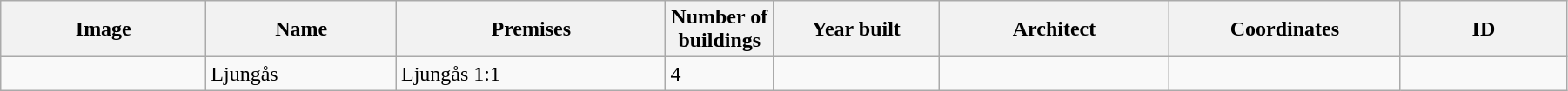<table class="wikitable" width="95%">
<tr>
<th width="150">Image</th>
<th>Name</th>
<th>Premises</th>
<th width="75">Number of<br>buildings</th>
<th width="120">Year built</th>
<th>Architect</th>
<th width="170">Coordinates</th>
<th width="120">ID</th>
</tr>
<tr>
<td></td>
<td>Ljungås</td>
<td>Ljungås 1:1</td>
<td>4</td>
<td></td>
<td></td>
<td></td>
<td></td>
</tr>
</table>
